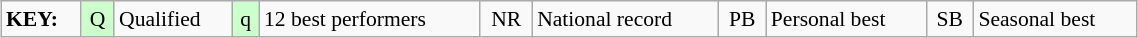<table class="wikitable" style="margin:0.5em auto; font-size:90%;position:relative;" width=60%>
<tr>
<td><strong>KEY:</strong></td>
<td bgcolor=ccffcc align=center>Q</td>
<td>Qualified</td>
<td bgcolor=ccffcc align=center>q</td>
<td>12 best performers</td>
<td align=center>NR</td>
<td>National record</td>
<td align=center>PB</td>
<td>Personal best</td>
<td align=center>SB</td>
<td>Seasonal best</td>
</tr>
</table>
